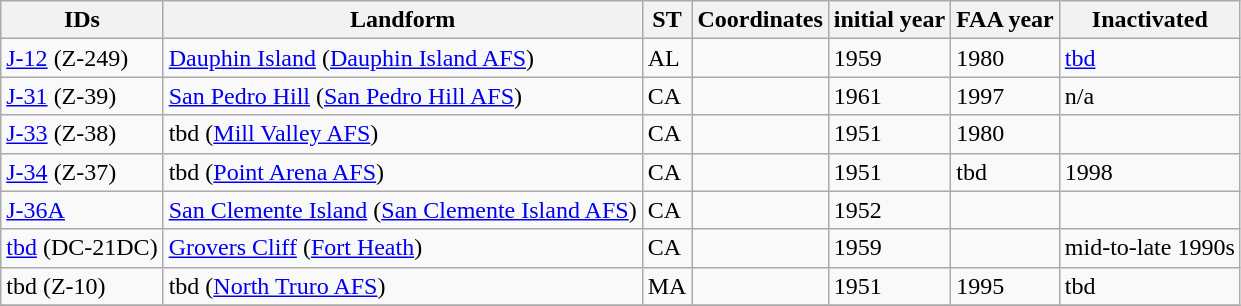<table class="wikitable sortable">
<tr>
<th>IDs</th>
<th>Landform </th>
<th>ST</th>
<th>Coordinates</th>
<th>initial year</th>
<th>FAA year</th>
<th>Inactivated</th>
</tr>
<tr>
<td><a href='#'>J-12</a> (Z-249)</td>
<td><a href='#'>Dauphin Island</a>	(<a href='#'>Dauphin Island AFS</a>)</td>
<td>AL</td>
<td></td>
<td>1959</td>
<td>1980</td>
<td><a href='#'>tbd</a></td>
</tr>
<tr>
<td><a href='#'>J-31</a> (Z-39)</td>
<td><a href='#'>San Pedro Hill</a>	(<a href='#'>San Pedro Hill AFS</a>)</td>
<td>CA</td>
<td></td>
<td>1961</td>
<td>1997</td>
<td>n/a</td>
</tr>
<tr>
<td><a href='#'>J-33</a> (Z-38)</td>
<td>tbd	(<a href='#'>Mill Valley AFS</a>)</td>
<td>CA</td>
<td></td>
<td>1951</td>
<td>1980</td>
<td></td>
</tr>
<tr>
<td><a href='#'>J-34</a> (Z-37)</td>
<td>tbd	(<a href='#'>Point Arena AFS</a>)</td>
<td>CA</td>
<td></td>
<td>1951</td>
<td>tbd</td>
<td>1998</td>
</tr>
<tr>
<td><a href='#'>J-36A</a></td>
<td><a href='#'>San Clemente Island</a> (<a href='#'>San Clemente Island AFS</a>)</td>
<td>CA</td>
<td></td>
<td>1952</td>
<td></td>
<td></td>
</tr>
<tr>
<td><a href='#'>tbd</a> (DC-21DC)</td>
<td><a href='#'>Grovers Cliff</a>	(<a href='#'>Fort Heath</a>)</td>
<td>CA</td>
<td></td>
<td>1959</td>
<td></td>
<td>mid-to-late 1990s</td>
</tr>
<tr>
<td>tbd	(Z-10)</td>
<td>tbd	(<a href='#'>North Truro AFS</a>)</td>
<td>MA</td>
<td></td>
<td>1951</td>
<td>1995</td>
<td>tbd</td>
</tr>
<tr>
</tr>
</table>
